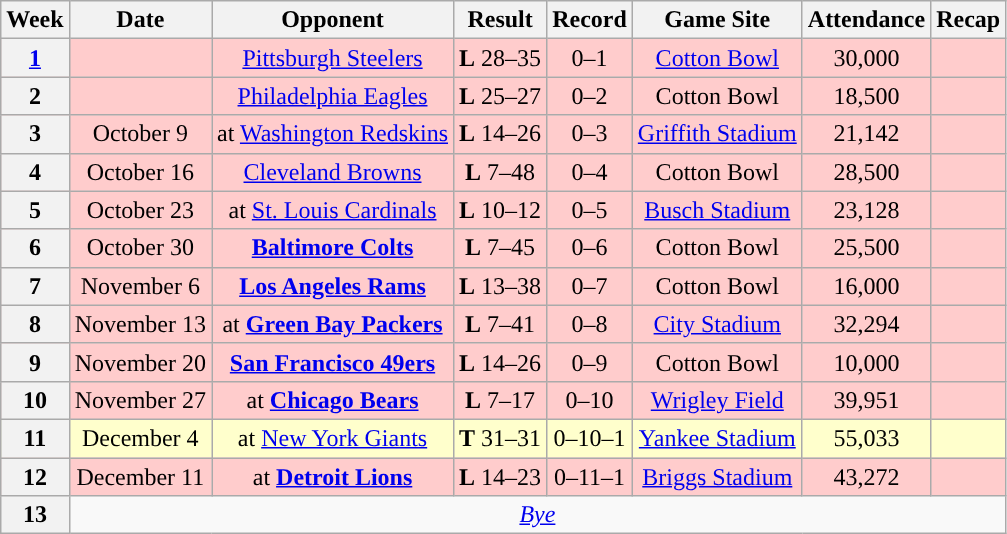<table class="wikitable" style="text-align:center">
<tr>
<th>Week</th>
<th>Date</th>
<th>Opponent</th>
<th>Result</th>
<th>Record</th>
<th>Game Site</th>
<th>Attendance</th>
<th>Recap</th>
</tr>
<tr style="background: #fcc">
<th><a href='#'>1</a></th>
<td></td>
<td><a href='#'>Pittsburgh Steelers</a></td>
<td><strong>L</strong> 28–35</td>
<td>0–1</td>
<td><a href='#'>Cotton Bowl</a></td>
<td>30,000</td>
<td></td>
</tr>
<tr style="background: #fcc">
<th>2</th>
<td></td>
<td><a href='#'>Philadelphia Eagles</a></td>
<td><strong>L</strong> 25–27</td>
<td>0–2</td>
<td>Cotton Bowl</td>
<td>18,500</td>
<td></td>
</tr>
<tr style="background: #fcc">
<th>3</th>
<td>October 9</td>
<td>at <a href='#'>Washington Redskins</a></td>
<td><strong>L</strong> 14–26</td>
<td>0–3</td>
<td><a href='#'>Griffith Stadium</a></td>
<td>21,142</td>
<td></td>
</tr>
<tr style="background: #fcc">
<th>4</th>
<td>October 16</td>
<td><a href='#'>Cleveland Browns</a></td>
<td><strong>L</strong> 7–48</td>
<td>0–4</td>
<td>Cotton Bowl</td>
<td>28,500</td>
<td></td>
</tr>
<tr style="background: #fcc">
<th>5</th>
<td>October 23</td>
<td>at <a href='#'>St. Louis Cardinals</a></td>
<td><strong>L</strong> 10–12</td>
<td>0–5</td>
<td><a href='#'>Busch Stadium</a></td>
<td>23,128</td>
<td></td>
</tr>
<tr style="background: #fcc">
<th>6</th>
<td>October 30</td>
<td><strong><a href='#'>Baltimore Colts</a></strong></td>
<td><strong>L</strong> 7–45</td>
<td>0–6</td>
<td>Cotton Bowl</td>
<td>25,500</td>
<td></td>
</tr>
<tr style="background: #fcc">
<th>7</th>
<td>November 6</td>
<td><strong><a href='#'>Los Angeles Rams</a></strong></td>
<td><strong>L</strong> 13–38</td>
<td>0–7</td>
<td>Cotton Bowl</td>
<td>16,000</td>
<td></td>
</tr>
<tr style="background: #fcc">
<th>8</th>
<td>November 13</td>
<td>at <strong><a href='#'>Green Bay Packers</a></strong></td>
<td><strong>L</strong> 7–41</td>
<td>0–8</td>
<td><a href='#'>City Stadium</a></td>
<td>32,294</td>
<td></td>
</tr>
<tr style="background: #fcc">
<th>9</th>
<td>November 20</td>
<td><strong><a href='#'>San Francisco 49ers</a></strong></td>
<td><strong>L</strong> 14–26</td>
<td>0–9</td>
<td>Cotton Bowl</td>
<td>10,000</td>
<td></td>
</tr>
<tr style="background: #fcc">
<th>10</th>
<td>November 27</td>
<td>at <strong><a href='#'>Chicago Bears</a></strong></td>
<td><strong>L</strong> 7–17</td>
<td>0–10</td>
<td><a href='#'>Wrigley Field</a></td>
<td>39,951</td>
<td></td>
</tr>
<tr style="background: #ffc">
<th>11</th>
<td>December 4</td>
<td>at <a href='#'>New York Giants</a></td>
<td><strong>T</strong> 31–31</td>
<td>0–10–1</td>
<td><a href='#'>Yankee Stadium</a></td>
<td>55,033</td>
<td></td>
</tr>
<tr style="background: #fcc">
<th>12</th>
<td>December 11</td>
<td>at <strong><a href='#'>Detroit Lions</a></strong></td>
<td><strong>L</strong> 14–23</td>
<td>0–11–1</td>
<td><a href='#'>Briggs Stadium</a></td>
<td>43,272</td>
<td></td>
</tr>
<tr>
<th>13</th>
<td colspan=7><em><a href='#'>Bye</a></em></td>
</tr>
</table>
